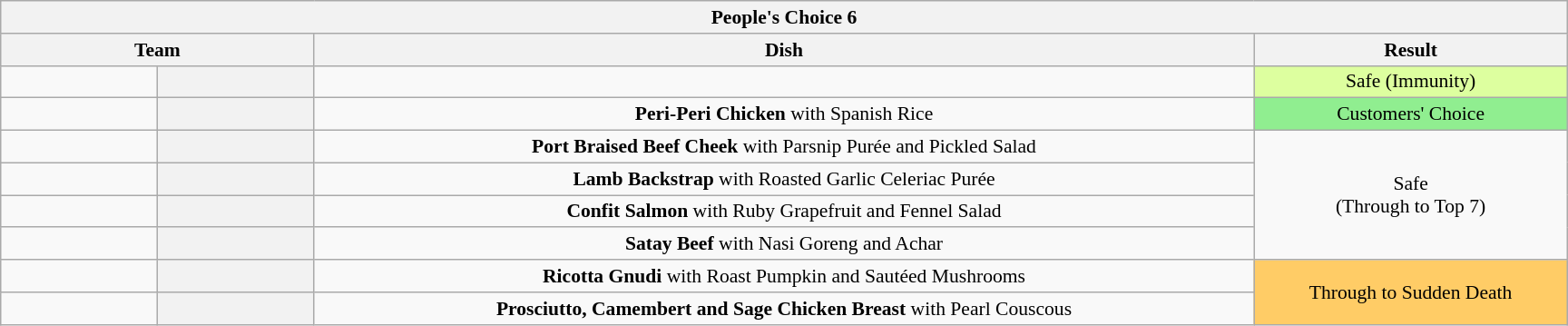<table class="wikitable plainrowheaders" style="margin: 1em auto; text-align:center; font-size:90%; width:80em;">
<tr>
<th colspan="4" >People's Choice 6</th>
</tr>
<tr>
<th style="width:20%;" colspan="2">Team</th>
<th style="width:60%;">Dish</th>
<th style="width:20%;">Result</th>
</tr>
<tr>
<td></td>
<th style="text-align:centre"></th>
<td></td>
<td bgcolor="DDFF9F">Safe (Immunity)</td>
</tr>
<tr>
<td></td>
<th style="text-align:centre"></th>
<td><strong>Peri-Peri Chicken</strong> with Spanish Rice</td>
<td style="background:lightgreen">Customers' Choice</td>
</tr>
<tr>
<td></td>
<th style="text-align:centre"></th>
<td><strong>Port Braised Beef Cheek</strong> with Parsnip Purée and Pickled Salad</td>
<td rowspan="4">Safe<br>(Through to Top 7)</td>
</tr>
<tr>
<td></td>
<th style="text-align:centre"></th>
<td><strong>Lamb Backstrap</strong> with Roasted Garlic Celeriac Purée</td>
</tr>
<tr>
<td></td>
<th style="text-align:centre"></th>
<td><strong>Confit Salmon</strong> with Ruby Grapefruit and Fennel Salad</td>
</tr>
<tr>
<td></td>
<th style="text-align:centre"></th>
<td><strong>Satay Beef</strong> with Nasi Goreng and Achar</td>
</tr>
<tr>
<td></td>
<th style="text-align:centre"></th>
<td><strong>Ricotta Gnudi</strong> with Roast Pumpkin and Sautéed Mushrooms</td>
<td rowspan="2" bgcolor="FFCC66">Through to Sudden Death</td>
</tr>
<tr>
<td></td>
<th style="text-align:centre"></th>
<td><strong>Prosciutto, Camembert and Sage Chicken Breast</strong> with Pearl Couscous</td>
</tr>
</table>
